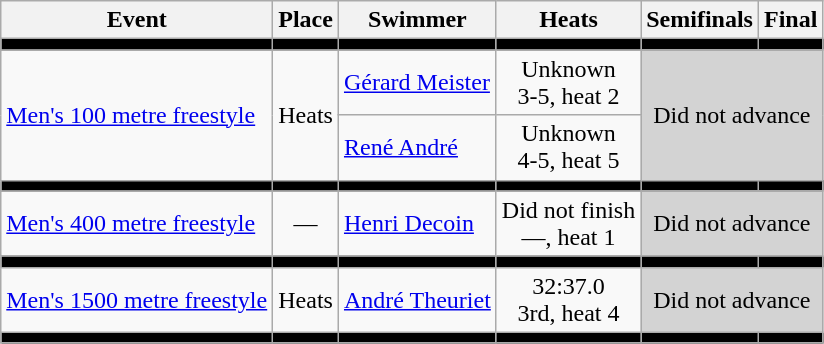<table class=wikitable>
<tr>
<th>Event</th>
<th>Place</th>
<th>Swimmer</th>
<th>Heats</th>
<th>Semifinals</th>
<th>Final</th>
</tr>
<tr bgcolor=black>
<td></td>
<td></td>
<td></td>
<td></td>
<td></td>
<td></td>
</tr>
<tr align=center>
<td rowspan=2 align=left><a href='#'>Men's 100 metre freestyle</a></td>
<td rowspan=2>Heats</td>
<td align=left><a href='#'>Gérard Meister</a></td>
<td>Unknown <br> 3-5, heat 2</td>
<td rowspan=2 colspan=2 bgcolor=lightgray>Did not advance</td>
</tr>
<tr align=center>
<td align=left><a href='#'>René André</a></td>
<td>Unknown <br> 4-5, heat 5</td>
</tr>
<tr bgcolor=black>
<td></td>
<td></td>
<td></td>
<td></td>
<td></td>
<td></td>
</tr>
<tr align=center>
<td align=left><a href='#'>Men's 400 metre freestyle</a></td>
<td>—</td>
<td align=left><a href='#'>Henri Decoin</a></td>
<td>Did not finish <br> —, heat 1</td>
<td colspan=2 bgcolor=lightgray>Did not advance</td>
</tr>
<tr bgcolor=black>
<td></td>
<td></td>
<td></td>
<td></td>
<td></td>
<td></td>
</tr>
<tr align=center>
<td align=left><a href='#'>Men's 1500 metre freestyle</a></td>
<td>Heats</td>
<td align=left><a href='#'>André Theuriet</a></td>
<td>32:37.0 <br> 3rd, heat 4</td>
<td colspan=2 bgcolor=lightgray>Did not advance</td>
</tr>
<tr bgcolor=black>
<td></td>
<td></td>
<td></td>
<td></td>
<td></td>
<td></td>
</tr>
</table>
